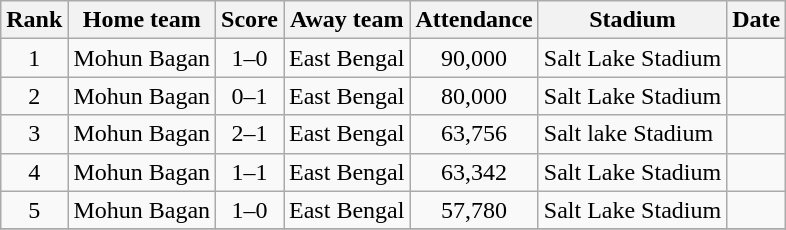<table class="wikitable sortable">
<tr>
<th>Rank</th>
<th>Home team</th>
<th>Score</th>
<th>Away team</th>
<th>Attendance</th>
<th>Stadium</th>
<th>Date</th>
</tr>
<tr>
<td align=center>1</td>
<td>Mohun Bagan</td>
<td align=center>1–0</td>
<td>East Bengal</td>
<td align=center>90,000</td>
<td>Salt Lake Stadium</td>
<td></td>
</tr>
<tr>
<td align=center>2</td>
<td>Mohun Bagan</td>
<td align=center>0–1</td>
<td>East Bengal</td>
<td align=center>80,000</td>
<td>Salt Lake Stadium</td>
<td></td>
</tr>
<tr>
<td align=center>3</td>
<td>Mohun Bagan</td>
<td align=center>2–1</td>
<td>East Bengal</td>
<td align=center>63,756</td>
<td>Salt lake Stadium</td>
<td><br></td>
</tr>
<tr>
<td align=center>4</td>
<td>Mohun Bagan</td>
<td align=center>1–1</td>
<td>East Bengal</td>
<td align=center>63,342</td>
<td>Salt Lake Stadium</td>
<td></td>
</tr>
<tr>
<td align=center>5</td>
<td>Mohun Bagan</td>
<td align=center>1–0</td>
<td>East Bengal</td>
<td align=center>57,780</td>
<td>Salt Lake Stadium</td>
<td></td>
</tr>
<tr>
</tr>
</table>
